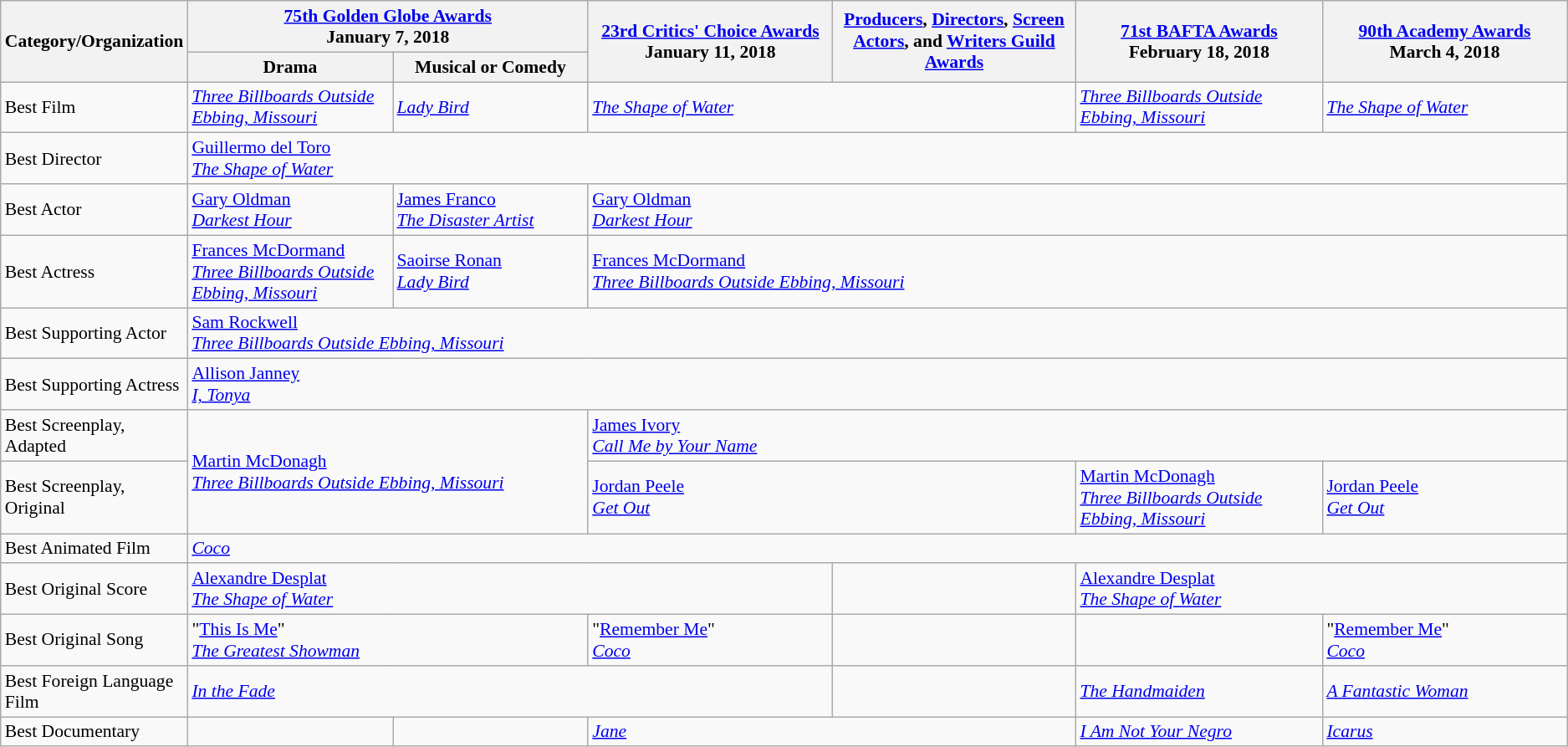<table class="wikitable" style="font-size: 90%;">
<tr>
<th rowspan="2" style="width:20px;">Category/Organization</th>
<th colspan="2" style="width:250px;"><a href='#'>75th Golden Globe Awards</a><br>January 7, 2018</th>
<th rowspan="2" style="width:250px;"><a href='#'>23rd Critics' Choice Awards</a><br> January 11, 2018</th>
<th rowspan="2" style="width:250px;"><a href='#'>Producers</a>, <a href='#'>Directors</a>, <a href='#'>Screen Actors</a>, and <a href='#'>Writers Guild Awards</a></th>
<th rowspan="2" style="width:250px;"><a href='#'>71st BAFTA Awards</a><br> February 18, 2018</th>
<th rowspan="2" style="width:250px;"><a href='#'>90th Academy Awards</a><br>March 4, 2018</th>
</tr>
<tr>
<th width=200>Drama</th>
<th style="width:200px;">Musical or Comedy</th>
</tr>
<tr>
<td>Best Film</td>
<td><em><a href='#'>Three Billboards Outside Ebbing, Missouri</a></em></td>
<td><em><a href='#'>Lady Bird</a></em></td>
<td colspan=2><em><a href='#'>The Shape of Water</a></em></td>
<td><em><a href='#'>Three Billboards Outside Ebbing, Missouri</a></em></td>
<td><em><a href='#'>The Shape of Water</a></em></td>
</tr>
<tr>
<td>Best Director</td>
<td colspan="6"><a href='#'>Guillermo del Toro</a><br><em><a href='#'>The Shape of Water</a></em></td>
</tr>
<tr>
<td>Best Actor</td>
<td><a href='#'>Gary Oldman</a><br><em><a href='#'>Darkest Hour</a></em></td>
<td><a href='#'>James Franco</a><br><em><a href='#'>The Disaster Artist</a></em></td>
<td colspan="4"><a href='#'>Gary Oldman</a><br><em><a href='#'>Darkest Hour</a></em></td>
</tr>
<tr>
<td>Best Actress</td>
<td><a href='#'>Frances McDormand</a><br><em><a href='#'>Three Billboards Outside Ebbing, Missouri</a></em></td>
<td><a href='#'>Saoirse Ronan</a><br><em><a href='#'>Lady Bird</a></em></td>
<td colspan="4"><a href='#'>Frances McDormand</a><br><em><a href='#'>Three Billboards Outside Ebbing, Missouri</a></em></td>
</tr>
<tr>
<td>Best Supporting Actor</td>
<td colspan="6"><a href='#'>Sam Rockwell</a><br><em><a href='#'>Three Billboards Outside Ebbing, Missouri</a></em></td>
</tr>
<tr>
<td>Best Supporting Actress</td>
<td colspan="6"><a href='#'>Allison Janney</a><br><em><a href='#'>I, Tonya</a></em></td>
</tr>
<tr>
<td>Best Screenplay, Adapted</td>
<td rowspan="2" colspan="2"><a href='#'>Martin McDonagh</a><br><em><a href='#'>Three Billboards Outside Ebbing, Missouri</a></em></td>
<td colspan="4"><a href='#'>James Ivory</a><br><em><a href='#'>Call Me by Your Name</a></em></td>
</tr>
<tr>
<td>Best Screenplay, Original</td>
<td colspan=2><a href='#'>Jordan Peele</a><br><em><a href='#'>Get Out</a></em></td>
<td><a href='#'>Martin McDonagh</a><br><em><a href='#'>Three Billboards Outside Ebbing, Missouri</a> </em></td>
<td><a href='#'>Jordan Peele</a><br><em><a href='#'>Get Out</a></em></td>
</tr>
<tr>
<td>Best Animated Film</td>
<td colspan="6"><em><a href='#'>Coco</a></em></td>
</tr>
<tr>
<td>Best Original Score</td>
<td colspan="3"><a href='#'>Alexandre Desplat</a><br><em><a href='#'>The Shape of Water</a></em></td>
<td></td>
<td colspan="2"><a href='#'>Alexandre Desplat</a><br><em><a href='#'>The Shape of Water</a></em></td>
</tr>
<tr>
<td>Best Original Song</td>
<td colspan="2">"<a href='#'>This Is Me</a>"<br><em><a href='#'>The Greatest Showman</a></em></td>
<td>"<a href='#'>Remember Me</a>"<br><em><a href='#'>Coco</a></em></td>
<td></td>
<td></td>
<td>"<a href='#'>Remember Me</a>"<br><em><a href='#'>Coco</a></em></td>
</tr>
<tr>
<td>Best Foreign Language Film</td>
<td colspan="3"><em><a href='#'>In the Fade</a></em></td>
<td></td>
<td><em><a href='#'>The Handmaiden</a></em></td>
<td><em><a href='#'>A Fantastic Woman</a></em></td>
</tr>
<tr>
<td>Best Documentary</td>
<td></td>
<td></td>
<td colspan="2"><em><a href='#'>Jane</a></em></td>
<td><em><a href='#'>I Am Not Your Negro</a></em></td>
<td><em><a href='#'>Icarus</a></em></td>
</tr>
</table>
